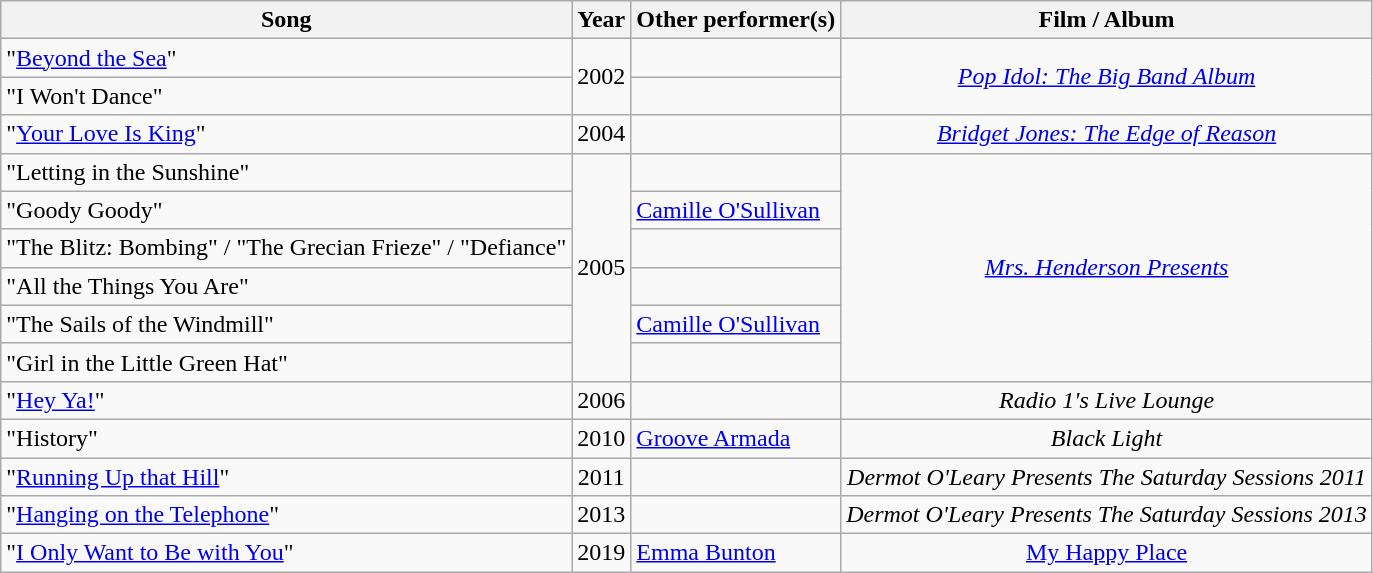<table class="wikitable">
<tr>
<th>Song</th>
<th>Year</th>
<th>Other performer(s)</th>
<th>Film / Album</th>
</tr>
<tr>
<td>"<a href='#'>Beyond the Sea</a>"</td>
<td rowspan="2" style="text-align:center;">2002</td>
<td></td>
<td rowspan="2" style="text-align:center;"><em><a href='#'>Pop Idol: The Big Band Album</a></em></td>
</tr>
<tr>
<td>"I Won't Dance"</td>
<td></td>
</tr>
<tr>
<td>"<a href='#'>Your Love Is King</a>"</td>
<td style="text-align:center;">2004</td>
<td></td>
<td style="text-align:center;"><em><a href='#'>Bridget Jones: The Edge of Reason</a></em></td>
</tr>
<tr>
<td>"Letting in the Sunshine"</td>
<td rowspan="6" style="text-align:center;">2005</td>
<td></td>
<td rowspan="6" style="text-align:center;"><em><a href='#'>Mrs. Henderson Presents</a></em></td>
</tr>
<tr>
<td>"Goody Goody"</td>
<td><a href='#'>Camille O'Sullivan</a></td>
</tr>
<tr>
<td>"The Blitz: Bombing" / "The Grecian Frieze" / "Defiance"</td>
<td></td>
</tr>
<tr>
<td>"All the Things You Are"</td>
<td></td>
</tr>
<tr>
<td>"The Sails of the Windmill"</td>
<td><a href='#'>Camille O'Sullivan</a></td>
</tr>
<tr>
<td>"Girl in the Little Green Hat"</td>
<td></td>
</tr>
<tr>
<td>"<a href='#'>Hey Ya!</a>"</td>
<td style="text-align:center;">2006</td>
<td></td>
<td style="text-align:center;"><em>Radio 1's Live Lounge</em></td>
</tr>
<tr>
<td>"History"</td>
<td style="text-align:center;">2010</td>
<td><a href='#'>Groove Armada</a></td>
<td style="text-align:center;"><em>Black Light</em></td>
</tr>
<tr>
<td>"<a href='#'>Running Up that Hill</a>"</td>
<td style="text-align:center;">2011</td>
<td></td>
<td style="text-align:center;"><em>Dermot O'Leary Presents The Saturday Sessions 2011</em></td>
</tr>
<tr>
<td>"<a href='#'>Hanging on the Telephone</a>"</td>
<td style="text-align:center;">2013</td>
<td></td>
<td style="text-align:center;"><em>Dermot O'Leary Presents The Saturday Sessions 2013</em></td>
</tr>
<tr>
<td>"<a href='#'>I Only Want to Be with You</a>"</td>
<td style="text-align:center;">2019</td>
<td><a href='#'>Emma Bunton</a></td>
<td style="text-align:center;"><a href='#'>My Happy Place</a></td>
</tr>
</table>
